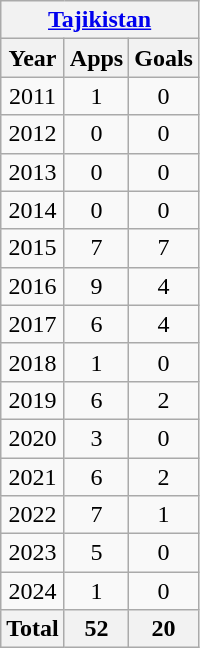<table class="wikitable" style="text-align:center">
<tr>
<th colspan=3><a href='#'>Tajikistan</a></th>
</tr>
<tr>
<th>Year</th>
<th>Apps</th>
<th>Goals</th>
</tr>
<tr>
<td>2011</td>
<td>1</td>
<td>0</td>
</tr>
<tr>
<td>2012</td>
<td>0</td>
<td>0</td>
</tr>
<tr>
<td>2013</td>
<td>0</td>
<td>0</td>
</tr>
<tr>
<td>2014</td>
<td>0</td>
<td>0</td>
</tr>
<tr>
<td>2015</td>
<td>7</td>
<td>7</td>
</tr>
<tr>
<td>2016</td>
<td>9</td>
<td>4</td>
</tr>
<tr>
<td>2017</td>
<td>6</td>
<td>4</td>
</tr>
<tr>
<td>2018</td>
<td>1</td>
<td>0</td>
</tr>
<tr>
<td>2019</td>
<td>6</td>
<td>2</td>
</tr>
<tr>
<td>2020</td>
<td>3</td>
<td>0</td>
</tr>
<tr>
<td>2021</td>
<td>6</td>
<td>2</td>
</tr>
<tr>
<td>2022</td>
<td>7</td>
<td>1</td>
</tr>
<tr>
<td>2023</td>
<td>5</td>
<td>0</td>
</tr>
<tr>
<td>2024</td>
<td>1</td>
<td>0</td>
</tr>
<tr>
<th>Total</th>
<th>52</th>
<th>20</th>
</tr>
</table>
